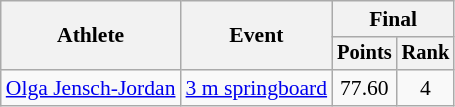<table class="wikitable" style="font-size:90%;">
<tr>
<th rowspan=2>Athlete</th>
<th rowspan=2>Event</th>
<th colspan=2>Final</th>
</tr>
<tr style="font-size:95%">
<th>Points</th>
<th>Rank</th>
</tr>
<tr align=center>
<td align=left><a href='#'>Olga Jensch-Jordan</a></td>
<td align=left><a href='#'>3 m springboard</a></td>
<td>77.60</td>
<td>4</td>
</tr>
</table>
